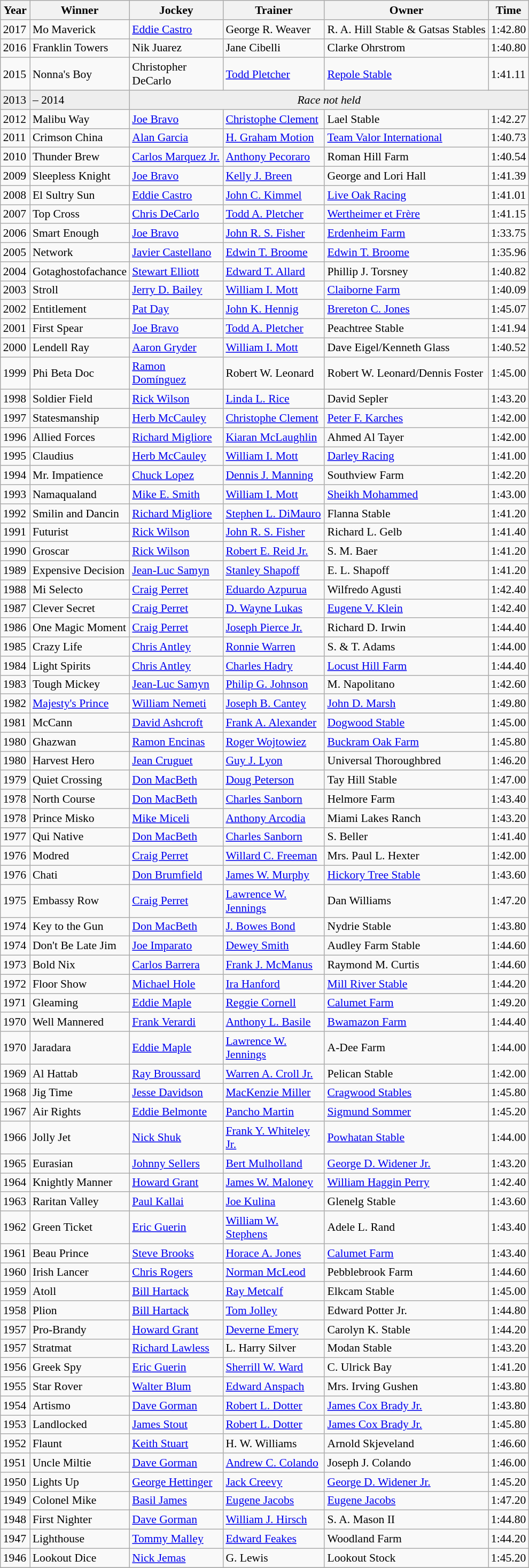<table class="wikitable sortable" style="font-size:90%">
<tr>
<th style="width:30px">Year<br></th>
<th style="width:110px">Winner<br></th>
<th style="width:110px">Jockey<br></th>
<th style="width:120px">Trainer<br></th>
<th>Owner<br></th>
<th style="width:25px">Time<br></th>
</tr>
<tr>
<td>2017</td>
<td>Mo Maverick</td>
<td><a href='#'>Eddie Castro</a></td>
<td>George R. Weaver</td>
<td>R. A. Hill Stable & Gatsas Stables</td>
<td>1:42.80</td>
</tr>
<tr>
<td>2016</td>
<td>Franklin Towers</td>
<td>Nik Juarez</td>
<td>Jane Cibelli</td>
<td>Clarke Ohrstrom</td>
<td>1:40.80</td>
</tr>
<tr>
<td>2015</td>
<td>Nonna's Boy</td>
<td>Christopher DeCarlo</td>
<td><a href='#'>Todd Pletcher</a></td>
<td><a href='#'>Repole Stable</a></td>
<td>1:41.11</td>
</tr>
<tr bgcolor="#eeeeee">
<td>2013</td>
<td>– 2014</td>
<td align=center  colspan=6><em>Race not held</em></td>
</tr>
<tr>
<td>2012</td>
<td>Malibu Way</td>
<td><a href='#'>Joe Bravo</a></td>
<td><a href='#'>Christophe Clement</a></td>
<td>Lael Stable</td>
<td>1:42.27</td>
</tr>
<tr>
<td>2011</td>
<td>Crimson China</td>
<td><a href='#'>Alan Garcia</a></td>
<td><a href='#'>H. Graham Motion</a></td>
<td><a href='#'>Team Valor International</a></td>
<td>1:40.73</td>
</tr>
<tr>
<td>2010</td>
<td>Thunder Brew</td>
<td><a href='#'>Carlos Marquez Jr.</a></td>
<td><a href='#'>Anthony Pecoraro</a></td>
<td>Roman Hill Farm</td>
<td>1:40.54</td>
</tr>
<tr>
<td>2009</td>
<td>Sleepless Knight</td>
<td><a href='#'>Joe Bravo</a></td>
<td><a href='#'>Kelly J. Breen</a></td>
<td>George and Lori Hall</td>
<td>1:41.39</td>
</tr>
<tr>
<td>2008</td>
<td>El Sultry Sun</td>
<td><a href='#'>Eddie Castro</a></td>
<td><a href='#'>John C. Kimmel</a></td>
<td><a href='#'>Live Oak Racing</a></td>
<td>1:41.01</td>
</tr>
<tr>
<td>2007</td>
<td>Top Cross</td>
<td><a href='#'>Chris DeCarlo</a></td>
<td><a href='#'>Todd A. Pletcher</a></td>
<td><a href='#'>Wertheimer et Frère</a></td>
<td>1:41.15</td>
</tr>
<tr>
<td>2006</td>
<td>Smart Enough</td>
<td><a href='#'>Joe Bravo</a></td>
<td><a href='#'>John R. S. Fisher</a></td>
<td><a href='#'>Erdenheim Farm</a></td>
<td>1:33.75</td>
</tr>
<tr>
<td>2005</td>
<td>Network</td>
<td><a href='#'>Javier Castellano</a></td>
<td><a href='#'>Edwin T. Broome</a></td>
<td><a href='#'>Edwin T. Broome</a></td>
<td>1:35.96</td>
</tr>
<tr>
<td>2004</td>
<td>Gotaghostofachance</td>
<td><a href='#'>Stewart Elliott</a></td>
<td><a href='#'>Edward T. Allard</a></td>
<td>Phillip J. Torsney</td>
<td>1:40.82</td>
</tr>
<tr>
<td>2003</td>
<td>Stroll</td>
<td><a href='#'>Jerry D. Bailey</a></td>
<td><a href='#'>William I. Mott</a></td>
<td><a href='#'>Claiborne Farm</a></td>
<td>1:40.09</td>
</tr>
<tr>
<td>2002</td>
<td>Entitlement</td>
<td><a href='#'>Pat Day</a></td>
<td><a href='#'>John K. Hennig</a></td>
<td><a href='#'>Brereton C. Jones</a></td>
<td>1:45.07</td>
</tr>
<tr>
<td>2001</td>
<td>First Spear</td>
<td><a href='#'>Joe Bravo</a></td>
<td><a href='#'>Todd A. Pletcher</a></td>
<td>Peachtree Stable</td>
<td>1:41.94</td>
</tr>
<tr>
<td>2000</td>
<td>Lendell Ray</td>
<td><a href='#'>Aaron Gryder</a></td>
<td><a href='#'>William I. Mott</a></td>
<td>Dave Eigel/Kenneth Glass</td>
<td>1:40.52</td>
</tr>
<tr>
<td>1999</td>
<td>Phi Beta Doc</td>
<td><a href='#'>Ramon Domínguez</a></td>
<td>Robert W. Leonard</td>
<td>Robert W. Leonard/Dennis Foster</td>
<td>1:45.00</td>
</tr>
<tr>
<td>1998</td>
<td>Soldier Field</td>
<td><a href='#'>Rick Wilson</a></td>
<td><a href='#'>Linda L. Rice</a></td>
<td>David Sepler</td>
<td>1:43.20</td>
</tr>
<tr>
<td>1997</td>
<td>Statesmanship</td>
<td><a href='#'>Herb McCauley</a></td>
<td><a href='#'>Christophe Clement</a></td>
<td><a href='#'>Peter F. Karches</a></td>
<td>1:42.00</td>
</tr>
<tr>
<td>1996</td>
<td>Allied Forces</td>
<td><a href='#'>Richard Migliore</a></td>
<td><a href='#'>Kiaran McLaughlin</a></td>
<td>Ahmed Al Tayer</td>
<td>1:42.00</td>
</tr>
<tr>
<td>1995</td>
<td>Claudius</td>
<td><a href='#'>Herb McCauley</a></td>
<td><a href='#'>William I. Mott</a></td>
<td><a href='#'>Darley Racing</a></td>
<td>1:41.00</td>
</tr>
<tr>
<td>1994</td>
<td>Mr. Impatience</td>
<td><a href='#'>Chuck Lopez</a></td>
<td><a href='#'>Dennis J. Manning</a></td>
<td>Southview Farm</td>
<td>1:42.20</td>
</tr>
<tr>
<td>1993</td>
<td>Namaqualand</td>
<td><a href='#'>Mike E. Smith</a></td>
<td><a href='#'>William I. Mott</a></td>
<td><a href='#'>Sheikh Mohammed</a></td>
<td>1:43.00</td>
</tr>
<tr>
<td>1992</td>
<td>Smilin and Dancin</td>
<td><a href='#'>Richard Migliore</a></td>
<td><a href='#'>Stephen L. DiMauro</a></td>
<td>Flanna Stable</td>
<td>1:41.20</td>
</tr>
<tr>
<td>1991</td>
<td>Futurist</td>
<td><a href='#'>Rick Wilson</a></td>
<td><a href='#'>John R. S. Fisher</a></td>
<td>Richard L. Gelb</td>
<td>1:41.40</td>
</tr>
<tr>
<td>1990</td>
<td>Groscar</td>
<td><a href='#'>Rick Wilson</a></td>
<td><a href='#'>Robert E. Reid Jr.</a></td>
<td>S. M. Baer</td>
<td>1:41.20</td>
</tr>
<tr>
<td>1989</td>
<td>Expensive Decision</td>
<td><a href='#'>Jean-Luc Samyn</a></td>
<td><a href='#'>Stanley Shapoff</a></td>
<td>E. L. Shapoff</td>
<td>1:41.20</td>
</tr>
<tr>
<td>1988</td>
<td>Mi Selecto</td>
<td><a href='#'>Craig Perret</a></td>
<td><a href='#'>Eduardo Azpurua</a></td>
<td>Wilfredo Agusti</td>
<td>1:42.40</td>
</tr>
<tr>
<td>1987</td>
<td>Clever Secret</td>
<td><a href='#'>Craig Perret</a></td>
<td><a href='#'>D. Wayne Lukas</a></td>
<td><a href='#'>Eugene V. Klein</a></td>
<td>1:42.40</td>
</tr>
<tr>
<td>1986</td>
<td>One Magic Moment</td>
<td><a href='#'>Craig Perret</a></td>
<td><a href='#'>Joseph Pierce Jr.</a></td>
<td>Richard D. Irwin</td>
<td>1:44.40</td>
</tr>
<tr>
<td>1985</td>
<td>Crazy Life</td>
<td><a href='#'>Chris Antley</a></td>
<td><a href='#'>Ronnie Warren</a></td>
<td>S. & T. Adams</td>
<td>1:44.00</td>
</tr>
<tr>
<td>1984</td>
<td>Light Spirits</td>
<td><a href='#'>Chris Antley</a></td>
<td><a href='#'>Charles Hadry</a></td>
<td><a href='#'>Locust Hill Farm</a></td>
<td>1:44.40</td>
</tr>
<tr>
<td>1983</td>
<td>Tough Mickey</td>
<td><a href='#'>Jean-Luc Samyn</a></td>
<td><a href='#'>Philip G. Johnson</a></td>
<td>M. Napolitano</td>
<td>1:42.60</td>
</tr>
<tr>
<td>1982</td>
<td><a href='#'>Majesty's Prince</a></td>
<td><a href='#'>William Nemeti</a></td>
<td><a href='#'>Joseph B. Cantey</a></td>
<td><a href='#'>John D. Marsh</a></td>
<td>1:49.80</td>
</tr>
<tr>
<td>1981</td>
<td>McCann</td>
<td><a href='#'>David Ashcroft</a></td>
<td><a href='#'>Frank A. Alexander</a></td>
<td><a href='#'>Dogwood Stable</a></td>
<td>1:45.00</td>
</tr>
<tr>
<td>1980</td>
<td>Ghazwan</td>
<td><a href='#'>Ramon Encinas</a></td>
<td><a href='#'>Roger Wojtowiez</a></td>
<td><a href='#'>Buckram Oak Farm</a></td>
<td>1:45.80</td>
</tr>
<tr>
<td>1980</td>
<td>Harvest Hero</td>
<td><a href='#'>Jean Cruguet</a></td>
<td><a href='#'>Guy J. Lyon</a></td>
<td>Universal Thoroughbred</td>
<td>1:46.20</td>
</tr>
<tr>
<td>1979</td>
<td>Quiet Crossing</td>
<td><a href='#'>Don MacBeth</a></td>
<td><a href='#'>Doug Peterson</a></td>
<td>Tay Hill Stable</td>
<td>1:47.00</td>
</tr>
<tr>
<td>1978</td>
<td>North Course</td>
<td><a href='#'>Don MacBeth</a></td>
<td><a href='#'>Charles Sanborn</a></td>
<td>Helmore Farm</td>
<td>1:43.40</td>
</tr>
<tr>
<td>1978</td>
<td>Prince Misko</td>
<td><a href='#'>Mike Miceli</a></td>
<td><a href='#'>Anthony Arcodia</a></td>
<td>Miami Lakes Ranch</td>
<td>1:43.20</td>
</tr>
<tr>
<td>1977</td>
<td>Qui Native</td>
<td><a href='#'>Don MacBeth</a></td>
<td><a href='#'>Charles Sanborn</a></td>
<td>S. Beller</td>
<td>1:41.40</td>
</tr>
<tr>
<td>1976</td>
<td>Modred</td>
<td><a href='#'>Craig Perret</a></td>
<td><a href='#'>Willard C. Freeman</a></td>
<td>Mrs. Paul L. Hexter</td>
<td>1:42.00</td>
</tr>
<tr>
<td>1976</td>
<td>Chati</td>
<td><a href='#'>Don Brumfield</a></td>
<td><a href='#'>James W. Murphy</a></td>
<td><a href='#'>Hickory Tree Stable</a></td>
<td>1:43.60</td>
</tr>
<tr>
<td>1975</td>
<td>Embassy Row</td>
<td><a href='#'>Craig Perret</a></td>
<td><a href='#'>Lawrence W. Jennings</a></td>
<td>Dan Williams</td>
<td>1:47.20</td>
</tr>
<tr>
<td>1974</td>
<td>Key to the Gun</td>
<td><a href='#'>Don MacBeth</a></td>
<td><a href='#'>J. Bowes Bond</a></td>
<td>Nydrie Stable</td>
<td>1:43.80</td>
</tr>
<tr>
<td>1974</td>
<td>Don't Be Late Jim</td>
<td><a href='#'>Joe Imparato</a></td>
<td><a href='#'>Dewey Smith</a></td>
<td>Audley Farm Stable</td>
<td>1:44.60</td>
</tr>
<tr>
<td>1973</td>
<td>Bold Nix</td>
<td><a href='#'>Carlos Barrera</a></td>
<td><a href='#'>Frank J. McManus</a></td>
<td>Raymond M. Curtis</td>
<td>1:44.60</td>
</tr>
<tr>
<td>1972</td>
<td>Floor Show</td>
<td><a href='#'>Michael Hole</a></td>
<td><a href='#'>Ira Hanford</a></td>
<td><a href='#'>Mill River Stable</a></td>
<td>1:44.20</td>
</tr>
<tr>
<td>1971</td>
<td>Gleaming</td>
<td><a href='#'>Eddie Maple</a></td>
<td><a href='#'>Reggie Cornell</a></td>
<td><a href='#'>Calumet Farm</a></td>
<td>1:49.20</td>
</tr>
<tr>
<td>1970</td>
<td>Well Mannered</td>
<td><a href='#'>Frank Verardi</a></td>
<td><a href='#'>Anthony L. Basile</a></td>
<td><a href='#'>Bwamazon Farm</a></td>
<td>1:44.40</td>
</tr>
<tr>
<td>1970</td>
<td>Jaradara</td>
<td><a href='#'>Eddie Maple</a></td>
<td><a href='#'>Lawrence W. Jennings</a></td>
<td>A-Dee Farm</td>
<td>1:44.00</td>
</tr>
<tr>
<td>1969</td>
<td>Al Hattab</td>
<td><a href='#'>Ray Broussard</a></td>
<td><a href='#'>Warren A. Croll Jr.</a></td>
<td>Pelican Stable</td>
<td>1:42.00</td>
</tr>
<tr>
<td>1968</td>
<td>Jig Time</td>
<td><a href='#'>Jesse Davidson</a></td>
<td><a href='#'>MacKenzie Miller</a></td>
<td><a href='#'>Cragwood Stables</a></td>
<td>1:45.80</td>
</tr>
<tr>
<td>1967</td>
<td>Air Rights</td>
<td><a href='#'>Eddie Belmonte</a></td>
<td><a href='#'>Pancho Martin</a></td>
<td><a href='#'>Sigmund Sommer</a></td>
<td>1:45.20</td>
</tr>
<tr>
<td>1966</td>
<td>Jolly Jet</td>
<td><a href='#'>Nick Shuk</a></td>
<td><a href='#'>Frank Y. Whiteley Jr.</a></td>
<td><a href='#'>Powhatan Stable</a></td>
<td>1:44.00</td>
</tr>
<tr>
<td>1965</td>
<td>Eurasian</td>
<td><a href='#'>Johnny Sellers</a></td>
<td><a href='#'>Bert Mulholland</a></td>
<td><a href='#'>George D. Widener Jr.</a></td>
<td>1:43.20</td>
</tr>
<tr>
<td>1964</td>
<td>Knightly Manner</td>
<td><a href='#'>Howard Grant</a></td>
<td><a href='#'>James W. Maloney</a></td>
<td><a href='#'>William Haggin Perry</a></td>
<td>1:42.40</td>
</tr>
<tr>
<td>1963</td>
<td>Raritan Valley</td>
<td><a href='#'>Paul Kallai</a></td>
<td><a href='#'>Joe Kulina</a></td>
<td>Glenelg Stable</td>
<td>1:43.60</td>
</tr>
<tr>
<td>1962</td>
<td>Green Ticket</td>
<td><a href='#'>Eric Guerin</a></td>
<td><a href='#'>William W. Stephens</a></td>
<td>Adele L. Rand</td>
<td>1:43.40</td>
</tr>
<tr>
<td>1961</td>
<td>Beau Prince</td>
<td><a href='#'>Steve Brooks</a></td>
<td><a href='#'>Horace A. Jones</a></td>
<td><a href='#'>Calumet Farm</a></td>
<td>1:43.40</td>
</tr>
<tr>
<td>1960</td>
<td>Irish Lancer</td>
<td><a href='#'>Chris Rogers</a></td>
<td><a href='#'>Norman McLeod</a></td>
<td>Pebblebrook Farm</td>
<td>1:44.60</td>
</tr>
<tr>
<td>1959</td>
<td>Atoll</td>
<td><a href='#'>Bill Hartack</a></td>
<td><a href='#'>Ray Metcalf</a></td>
<td>Elkcam Stable</td>
<td>1:45.00</td>
</tr>
<tr>
<td>1958</td>
<td>Plion</td>
<td><a href='#'>Bill Hartack</a></td>
<td><a href='#'>Tom Jolley</a></td>
<td>Edward Potter Jr.</td>
<td>1:44.80</td>
</tr>
<tr>
<td>1957</td>
<td>Pro-Brandy</td>
<td><a href='#'>Howard Grant</a></td>
<td><a href='#'>Deverne Emery</a></td>
<td>Carolyn K. Stable</td>
<td>1:44.20</td>
</tr>
<tr>
<td>1957</td>
<td>Stratmat</td>
<td><a href='#'>Richard Lawless</a></td>
<td>L. Harry Silver</td>
<td>Modan Stable</td>
<td>1:43.20</td>
</tr>
<tr>
<td>1956</td>
<td>Greek Spy</td>
<td><a href='#'>Eric Guerin</a></td>
<td><a href='#'>Sherrill W. Ward</a></td>
<td>C. Ulrick Bay</td>
<td>1:41.20</td>
</tr>
<tr>
<td>1955</td>
<td>Star Rover</td>
<td><a href='#'>Walter Blum</a></td>
<td><a href='#'>Edward Anspach</a></td>
<td>Mrs. Irving Gushen</td>
<td>1:43.80</td>
</tr>
<tr>
<td>1954</td>
<td>Artismo</td>
<td><a href='#'>Dave Gorman</a></td>
<td><a href='#'>Robert L. Dotter</a></td>
<td><a href='#'>James Cox Brady Jr.</a></td>
<td>1:43.80</td>
</tr>
<tr>
<td>1953</td>
<td>Landlocked</td>
<td><a href='#'>James Stout</a></td>
<td><a href='#'>Robert L. Dotter</a></td>
<td><a href='#'>James Cox Brady Jr.</a></td>
<td>1:45.80</td>
</tr>
<tr>
<td>1952</td>
<td>Flaunt</td>
<td><a href='#'>Keith Stuart</a></td>
<td>H. W. Williams</td>
<td>Arnold Skjeveland</td>
<td>1:46.60</td>
</tr>
<tr>
<td>1951</td>
<td>Uncle Miltie</td>
<td><a href='#'>Dave Gorman</a></td>
<td><a href='#'>Andrew C. Colando</a></td>
<td>Joseph J. Colando</td>
<td>1:46.00</td>
</tr>
<tr>
<td>1950</td>
<td>Lights Up</td>
<td><a href='#'>George Hettinger</a></td>
<td><a href='#'>Jack Creevy</a></td>
<td><a href='#'>George D. Widener Jr.</a></td>
<td>1:45.20</td>
</tr>
<tr>
<td>1949</td>
<td>Colonel Mike</td>
<td><a href='#'>Basil James</a></td>
<td><a href='#'>Eugene Jacobs</a></td>
<td><a href='#'>Eugene Jacobs</a></td>
<td>1:47.20</td>
</tr>
<tr>
<td>1948</td>
<td>First Nighter</td>
<td><a href='#'>Dave Gorman</a></td>
<td><a href='#'>William J. Hirsch</a></td>
<td>S. A. Mason II</td>
<td>1:44.80</td>
</tr>
<tr>
<td>1947</td>
<td>Lighthouse</td>
<td><a href='#'>Tommy Malley</a></td>
<td><a href='#'>Edward Feakes</a></td>
<td>Woodland Farm</td>
<td>1:44.20</td>
</tr>
<tr>
<td>1946</td>
<td>Lookout Dice</td>
<td><a href='#'>Nick Jemas</a></td>
<td>G. Lewis</td>
<td>Lookout Stock</td>
<td>1:45.20</td>
</tr>
<tr>
</tr>
</table>
